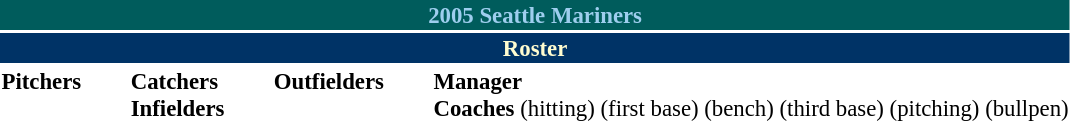<table class="toccolours" style="font-size: 95%;">
<tr>
<th colspan="10" style="background-color: #005c5c; color:#9ECEEE; text-align: center;">2005 Seattle Mariners</th>
</tr>
<tr>
<td colspan="10" style="background-color: #003366; color: #FFFDD0; text-align: center;"><strong>Roster</strong></td>
</tr>
<tr>
<td valign="top"><strong>Pitchers</strong><br>


















</td>
<td width="25px"></td>
<td valign="top"><strong>Catchers</strong><br>






<strong>Infielders</strong>











</td>
<td width="25px"></td>
<td valign="top"><strong>Outfielders</strong><br>






</td>
<td width="25px"></td>
<td valign="top"><strong>Manager</strong><br>
<strong>Coaches</strong>
 (hitting)
 (first base)
 (bench)
 (third base)
 (pitching)
 (bullpen)</td>
</tr>
</table>
